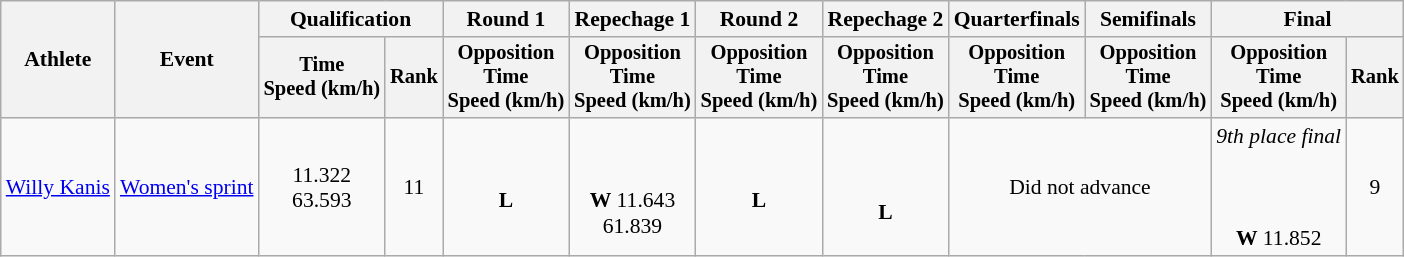<table class="wikitable" style="font-size:90%">
<tr>
<th rowspan="2">Athlete</th>
<th rowspan="2">Event</th>
<th colspan=2>Qualification</th>
<th>Round 1</th>
<th>Repechage 1</th>
<th>Round 2</th>
<th>Repechage 2</th>
<th>Quarterfinals</th>
<th>Semifinals</th>
<th colspan=2>Final</th>
</tr>
<tr style="font-size:95%">
<th>Time<br>Speed (km/h)</th>
<th>Rank</th>
<th>Opposition<br>Time<br>Speed (km/h)</th>
<th>Opposition<br>Time<br>Speed (km/h)</th>
<th>Opposition<br>Time<br>Speed (km/h)</th>
<th>Opposition<br>Time<br>Speed (km/h)</th>
<th>Opposition<br>Time<br>Speed (km/h)</th>
<th>Opposition<br>Time<br>Speed (km/h)</th>
<th>Opposition<br>Time<br>Speed (km/h)</th>
<th>Rank</th>
</tr>
<tr align=center>
<td align=left><a href='#'>Willy Kanis</a></td>
<td align=left><a href='#'>Women's sprint</a></td>
<td>11.322<br>63.593</td>
<td>11</td>
<td><br><strong>L</strong></td>
<td><br><br><strong>W</strong> 11.643<br>61.839</td>
<td><br><strong>L</strong></td>
<td><br><br><strong>L</strong></td>
<td colspan=2>Did not advance</td>
<td><em>9th place final</em><br><br><br><br><strong>W</strong> 11.852</td>
<td>9</td>
</tr>
</table>
